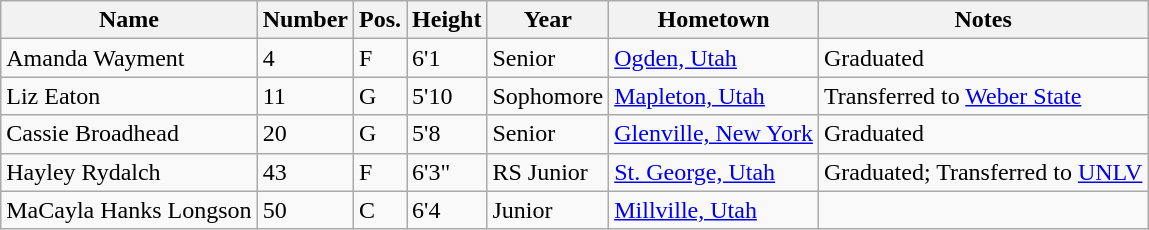<table class="wikitable sortable" border="1">
<tr>
<th>Name</th>
<th>Number</th>
<th>Pos.</th>
<th>Height</th>
<th>Year</th>
<th>Hometown</th>
<th class="unsortable">Notes</th>
</tr>
<tr>
<td>Amanda Wayment</td>
<td>4</td>
<td>F</td>
<td>6'1</td>
<td>Senior</td>
<td><a href='#'>Ogden, Utah</a></td>
<td>Graduated</td>
</tr>
<tr>
<td>Liz Eaton</td>
<td>11</td>
<td>G</td>
<td>5'10</td>
<td>Sophomore</td>
<td><a href='#'>Mapleton, Utah</a></td>
<td>Transferred to <a href='#'>Weber State</a></td>
</tr>
<tr>
<td>Cassie Broadhead</td>
<td>20</td>
<td>G</td>
<td>5'8</td>
<td>Senior</td>
<td><a href='#'>Glenville, New York</a></td>
<td>Graduated</td>
</tr>
<tr>
<td>Hayley Rydalch</td>
<td>43</td>
<td>F</td>
<td>6'3"</td>
<td>RS Junior</td>
<td><a href='#'>St. George, Utah</a></td>
<td>Graduated; Transferred to <a href='#'>UNLV</a></td>
</tr>
<tr>
<td>MaCayla Hanks Longson</td>
<td>50</td>
<td>C</td>
<td>6'4</td>
<td>Junior</td>
<td><a href='#'>Millville, Utah</a></td>
<td></td>
</tr>
</table>
